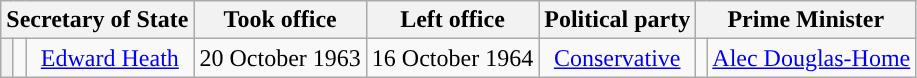<table class="wikitable" style="text-align:center">
<tr>
<th colspan=3>Secretary of State</th>
<th>Took office</th>
<th>Left office</th>
<th>Political party</th>
<th colspan=2>Prime Minister</th>
</tr>
<tr>
<th style="background-color:"></th>
<td></td>
<td><a href='#'>Edward Heath</a><br></td>
<td>20 October 1963</td>
<td>16 October 1964</td>
<td><a href='#'>Conservative</a></td>
<td style="background-color:"></td>
<td><a href='#'>Alec Douglas-Home</a></td>
</tr>
</table>
